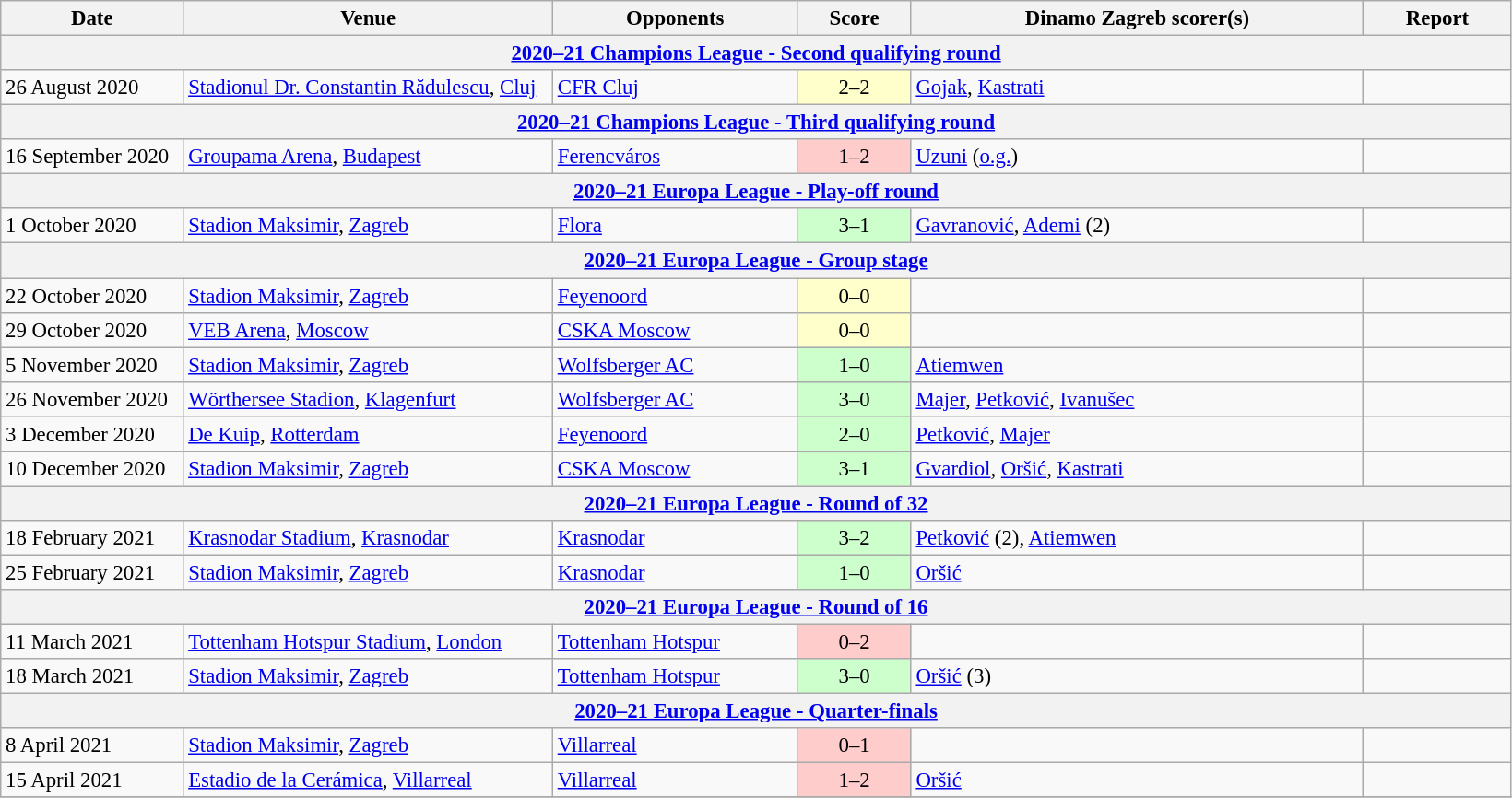<table class="wikitable" style="font-size:95%;">
<tr>
<th width=125>Date</th>
<th width=260>Venue</th>
<th width=170>Opponents</th>
<th width= 75>Score</th>
<th width=320>Dinamo Zagreb scorer(s)</th>
<th width=100>Report</th>
</tr>
<tr>
<th colspan=7><a href='#'>2020–21 Champions League - Second qualifying round</a></th>
</tr>
<tr>
<td>26 August 2020</td>
<td><a href='#'>Stadionul Dr. Constantin Rădulescu</a>, <a href='#'>Cluj</a></td>
<td> <a href='#'>CFR Cluj</a></td>
<td align=center bgcolor=#FFFFCC>2–2 </td>
<td><a href='#'>Gojak</a>, <a href='#'>Kastrati</a></td>
<td></td>
</tr>
<tr>
<th colspan=7><a href='#'>2020–21 Champions League - Third qualifying round</a></th>
</tr>
<tr>
<td>16 September 2020</td>
<td><a href='#'>Groupama Arena</a>, <a href='#'>Budapest</a></td>
<td> <a href='#'>Ferencváros</a></td>
<td align=center bgcolor=#FFCCCC>1–2</td>
<td><a href='#'>Uzuni</a> (<a href='#'>o.g.</a>)</td>
<td></td>
</tr>
<tr>
<th colspan=7><a href='#'>2020–21 Europa League - Play-off round</a></th>
</tr>
<tr>
<td>1 October 2020</td>
<td><a href='#'>Stadion Maksimir</a>, <a href='#'>Zagreb</a></td>
<td> <a href='#'>Flora</a></td>
<td align=center bgcolor=#CCFFCC>3–1</td>
<td><a href='#'>Gavranović</a>, <a href='#'>Ademi</a> (2)</td>
<td></td>
</tr>
<tr>
<th colspan=7><a href='#'>2020–21 Europa League - Group stage</a></th>
</tr>
<tr>
<td>22 October 2020</td>
<td><a href='#'>Stadion Maksimir</a>, <a href='#'>Zagreb</a></td>
<td> <a href='#'>Feyenoord</a></td>
<td align=center bgcolor=#FFFFCC>0–0</td>
<td></td>
<td></td>
</tr>
<tr>
<td>29 October 2020</td>
<td><a href='#'>VEB Arena</a>, <a href='#'>Moscow</a></td>
<td> <a href='#'>CSKA Moscow</a></td>
<td align=center bgcolor=#FFFFCC>0–0</td>
<td></td>
<td></td>
</tr>
<tr>
<td>5 November 2020</td>
<td><a href='#'>Stadion Maksimir</a>, <a href='#'>Zagreb</a></td>
<td> <a href='#'>Wolfsberger AC</a></td>
<td align=center bgcolor=#CCFFCC>1–0</td>
<td><a href='#'>Atiemwen</a></td>
<td></td>
</tr>
<tr>
<td>26 November 2020</td>
<td><a href='#'>Wörthersee Stadion</a>, <a href='#'>Klagenfurt</a></td>
<td> <a href='#'>Wolfsberger AC</a></td>
<td align=center bgcolor=#CCFFCC>3–0</td>
<td><a href='#'>Majer</a>, <a href='#'>Petković</a>, <a href='#'>Ivanušec</a></td>
<td></td>
</tr>
<tr>
<td>3 December 2020</td>
<td><a href='#'>De Kuip</a>, <a href='#'>Rotterdam</a></td>
<td> <a href='#'>Feyenoord</a></td>
<td align=center bgcolor=#CCFFCC>2–0</td>
<td><a href='#'>Petković</a>, <a href='#'>Majer</a></td>
<td></td>
</tr>
<tr>
<td>10 December 2020</td>
<td><a href='#'>Stadion Maksimir</a>, <a href='#'>Zagreb</a></td>
<td> <a href='#'>CSKA Moscow</a></td>
<td align=center bgcolor=#CCFFCC>3–1</td>
<td><a href='#'>Gvardiol</a>, <a href='#'>Oršić</a>, <a href='#'>Kastrati</a></td>
<td></td>
</tr>
<tr>
<th colspan=7><a href='#'>2020–21 Europa League - Round of 32</a></th>
</tr>
<tr>
<td>18 February 2021</td>
<td><a href='#'>Krasnodar Stadium</a>, <a href='#'>Krasnodar</a></td>
<td> <a href='#'>Krasnodar</a></td>
<td align=center bgcolor=#CCFFCC>3–2</td>
<td><a href='#'>Petković</a> (2), <a href='#'>Atiemwen</a></td>
<td></td>
</tr>
<tr>
<td>25 February 2021</td>
<td><a href='#'>Stadion Maksimir</a>, <a href='#'>Zagreb</a></td>
<td> <a href='#'>Krasnodar</a></td>
<td align=center bgcolor=#CCFFCC>1–0</td>
<td><a href='#'>Oršić</a></td>
<td></td>
</tr>
<tr>
<th colspan=7><a href='#'>2020–21 Europa League - Round of 16</a></th>
</tr>
<tr>
<td>11 March 2021</td>
<td><a href='#'>Tottenham Hotspur Stadium</a>, <a href='#'>London</a></td>
<td> <a href='#'>Tottenham Hotspur</a></td>
<td align=center bgcolor=#FFCCCC>0–2</td>
<td></td>
<td></td>
</tr>
<tr>
<td>18 March 2021</td>
<td><a href='#'>Stadion Maksimir</a>, <a href='#'>Zagreb</a></td>
<td> <a href='#'>Tottenham Hotspur</a></td>
<td align=center bgcolor=#CCFFCC>3–0 </td>
<td><a href='#'>Oršić</a> (3)</td>
<td></td>
</tr>
<tr>
<th colspan=7><a href='#'>2020–21 Europa League - Quarter-finals</a></th>
</tr>
<tr>
<td>8 April 2021</td>
<td><a href='#'>Stadion Maksimir</a>, <a href='#'>Zagreb</a></td>
<td> <a href='#'>Villarreal</a></td>
<td align=center bgcolor=#FFCCCC>0–1</td>
<td></td>
<td></td>
</tr>
<tr>
<td>15 April 2021</td>
<td><a href='#'>Estadio de la Cerámica</a>, <a href='#'>Villarreal</a></td>
<td> <a href='#'>Villarreal</a></td>
<td align=center bgcolor=#FFCCCC>1–2</td>
<td><a href='#'>Oršić</a></td>
<td></td>
</tr>
<tr>
</tr>
</table>
